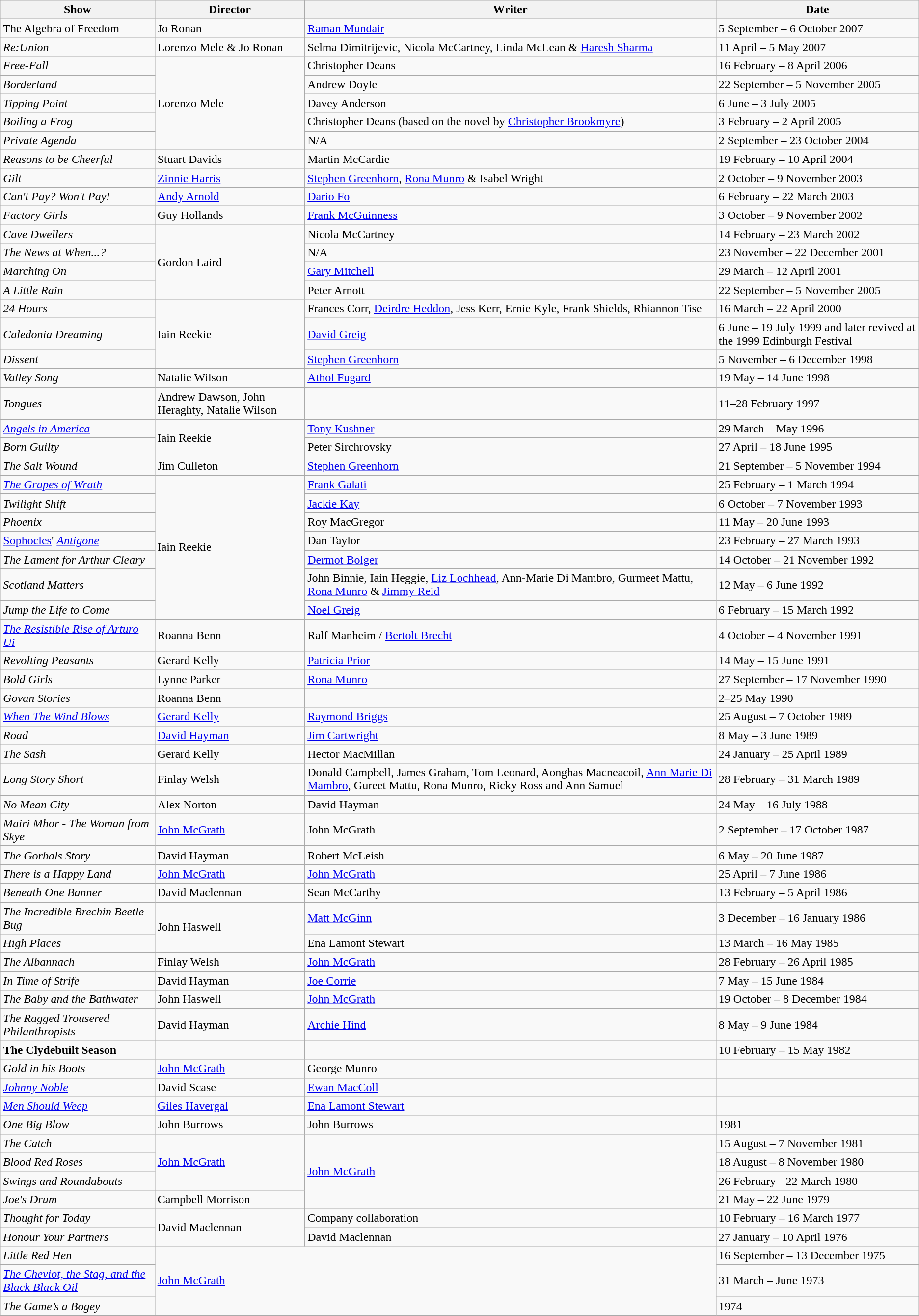<table class="wikitable">
<tr>
<th>Show</th>
<th>Director</th>
<th>Writer</th>
<th>Date</th>
</tr>
<tr id="The Algebra of Freedom">
<td>The Algebra of Freedom</td>
<td>Jo Ronan</td>
<td><a href='#'>Raman Mundair</a></td>
<td>5 September – 6 October 2007</td>
</tr>
<tr id="Re:Union">
<td><em>Re:Union</em></td>
<td>Lorenzo Mele & Jo Ronan</td>
<td>Selma Dimitrijevic, Nicola McCartney, Linda McLean & <a href='#'>Haresh Sharma</a></td>
<td>11 April – 5 May 2007</td>
</tr>
<tr id="Free-Fall">
<td><em>Free-Fall</em></td>
<td rowspan="5">Lorenzo Mele</td>
<td>Christopher Deans</td>
<td>16 February – 8 April 2006</td>
</tr>
<tr id="Borderland">
<td><em>Borderland</em></td>
<td>Andrew Doyle</td>
<td>22 September – 5 November 2005</td>
</tr>
<tr id="Tipping Point">
<td><em>Tipping Point</em></td>
<td>Davey Anderson</td>
<td>6 June – 3 July 2005</td>
</tr>
<tr id="Boiling a Frog">
<td><em>Boiling a Frog</em></td>
<td>Christopher Deans (based on the novel by <a href='#'>Christopher Brookmyre</a>)</td>
<td>3 February – 2 April 2005</td>
</tr>
<tr id="Private Agenda">
<td><em>Private Agenda</em></td>
<td>N/A</td>
<td>2 September – 23 October 2004</td>
</tr>
<tr id="Reasons to be Cheerful">
<td><em>Reasons to be Cheerful</em></td>
<td>Stuart Davids</td>
<td>Martin McCardie</td>
<td>19 February – 10 April 2004</td>
</tr>
<tr id="Gilt">
<td><em>Gilt</em></td>
<td><a href='#'>Zinnie Harris</a></td>
<td><a href='#'>Stephen Greenhorn</a>, <a href='#'>Rona Munro</a> & Isabel Wright</td>
<td>2 October – 9 November 2003</td>
</tr>
<tr id="Can't Pay? Won't Pay!">
<td><em>Can't Pay? Won't Pay!</em></td>
<td><a href='#'>Andy Arnold</a></td>
<td><a href='#'>Dario Fo</a></td>
<td>6 February – 22 March 2003</td>
</tr>
<tr id="Factory Girls">
<td><em>Factory Girls</em></td>
<td>Guy Hollands</td>
<td><a href='#'>Frank McGuinness</a></td>
<td>3 October – 9 November 2002</td>
</tr>
<tr id="Cave Dwellers">
<td><em>Cave Dwellers</em></td>
<td rowspan="4">Gordon Laird</td>
<td>Nicola McCartney</td>
<td>14 February – 23 March 2002</td>
</tr>
<tr id="The News at When...?">
<td><em>The News at When...?</em></td>
<td>N/A</td>
<td>23 November – 22 December 2001</td>
</tr>
<tr id="Marching On">
<td><em>Marching On</em></td>
<td><a href='#'>Gary Mitchell</a></td>
<td>29 March – 12 April 2001</td>
</tr>
<tr id="A Little Rain">
<td><em>A Little Rain</em></td>
<td>Peter Arnott</td>
<td>22 September – 5 November 2005</td>
</tr>
<tr id="24 Hours">
<td><em>24 Hours</em></td>
<td rowspan="3">Iain Reekie</td>
<td>Frances Corr, <a href='#'>Deirdre Heddon</a>, Jess Kerr, Ernie Kyle, Frank Shields, Rhiannon Tise</td>
<td>16 March – 22 April 2000</td>
</tr>
<tr id="Caledonia Dreaming">
<td><em>Caledonia Dreaming</em></td>
<td><a href='#'>David Greig</a></td>
<td>6 June – 19 July 1999 and later revived at the 1999 Edinburgh Festival</td>
</tr>
<tr id="Dissent">
<td><em>Dissent</em></td>
<td><a href='#'>Stephen Greenhorn</a></td>
<td>5 November – 6 December 1998</td>
</tr>
<tr id="Valley Song">
<td><em>Valley Song</em></td>
<td>Natalie Wilson</td>
<td><a href='#'>Athol Fugard</a></td>
<td>19 May – 14 June 1998</td>
</tr>
<tr id="Tongues">
<td><em>Tongues</em></td>
<td>Andrew Dawson, John Heraghty, Natalie Wilson</td>
<td></td>
<td>11–28 February 1997</td>
</tr>
<tr id="Angels in America">
<td><em><a href='#'>Angels in America</a></em></td>
<td rowspan="2">Iain Reekie</td>
<td><a href='#'>Tony Kushner</a></td>
<td>29 March – May 1996</td>
</tr>
<tr id="Born Guilty">
<td><em>Born Guilty</em></td>
<td>Peter Sirchrovsky</td>
<td>27 April – 18 June 1995</td>
</tr>
<tr id="The Salt Wound">
<td><em>The Salt Wound</em></td>
<td>Jim Culleton</td>
<td><a href='#'>Stephen Greenhorn</a></td>
<td>21 September – 5 November 1994</td>
</tr>
<tr id="The Grapes of Wrath">
<td><em><a href='#'>The Grapes of Wrath</a></em></td>
<td rowspan="7">Iain Reekie</td>
<td><a href='#'>Frank Galati</a></td>
<td>25 February – 1 March 1994</td>
</tr>
<tr id="Twilight Shift">
<td><em>Twilight Shift</em></td>
<td><a href='#'>Jackie Kay</a></td>
<td>6 October – 7 November 1993</td>
</tr>
<tr id="Phoenix">
<td><em>Phoenix</em></td>
<td>Roy MacGregor</td>
<td>11 May – 20 June 1993</td>
</tr>
<tr id="Sophocles' Antigone">
<td><a href='#'>Sophocles</a>' <em><a href='#'>Antigone</a></em></td>
<td>Dan Taylor</td>
<td>23 February – 27 March 1993</td>
</tr>
<tr id="The Lament for Arthur Cleary">
<td><em>The Lament for Arthur Cleary</em></td>
<td><a href='#'>Dermot Bolger</a></td>
<td>14 October – 21 November 1992</td>
</tr>
<tr id="Scotland Matters">
<td><em>Scotland Matters</em></td>
<td>John Binnie, Iain Heggie, <a href='#'>Liz Lochhead</a>, Ann-Marie Di Mambro, Gurmeet Mattu, <a href='#'>Rona Munro</a> & <a href='#'>Jimmy Reid</a></td>
<td>12 May – 6 June 1992</td>
</tr>
<tr id="Jump the Life to Come">
<td><em>Jump the Life to Come</em></td>
<td><a href='#'>Noel Greig</a></td>
<td>6 February – 15 March 1992</td>
</tr>
<tr id="The Resistible Rise of Arturo Ui">
<td><em><a href='#'>The Resistible Rise of Arturo Ui</a></em></td>
<td>Roanna Benn</td>
<td>Ralf Manheim / <a href='#'>Bertolt Brecht</a></td>
<td>4 October – 4 November 1991</td>
</tr>
<tr id="Revolting Peasants">
<td><em>Revolting Peasants</em></td>
<td>Gerard Kelly</td>
<td><a href='#'>Patricia Prior</a></td>
<td>14 May – 15 June 1991</td>
</tr>
<tr id="Bold Girls">
<td><em>Bold Girls</em></td>
<td>Lynne Parker</td>
<td><a href='#'>Rona Munro</a></td>
<td>27 September – 17 November 1990</td>
</tr>
<tr id="Govan Stories">
<td><em>Govan Stories</em></td>
<td>Roanna Benn</td>
<td></td>
<td>2–25 May 1990</td>
</tr>
<tr id="When The Wind Blows">
<td><em><a href='#'>When The Wind Blows</a></em></td>
<td><a href='#'>Gerard Kelly</a></td>
<td><a href='#'>Raymond Briggs</a></td>
<td>25 August – 7 October 1989</td>
</tr>
<tr id="Road">
<td><em>Road</em></td>
<td><a href='#'>David Hayman</a></td>
<td><a href='#'>Jim Cartwright</a></td>
<td>8 May – 3 June 1989</td>
</tr>
<tr id="The Sash">
<td><em>The Sash</em></td>
<td>Gerard Kelly</td>
<td>Hector MacMillan</td>
<td>24 January – 25 April 1989</td>
</tr>
<tr id="Long Story Short">
<td><em>Long Story Short</em></td>
<td>Finlay Welsh</td>
<td>Donald Campbell, James Graham, Tom Leonard, Aonghas Macneacoil, <a href='#'>Ann Marie Di Mambro</a>, Gureet Mattu, Rona Munro, Ricky Ross and Ann Samuel</td>
<td>28 February – 31 March 1989</td>
</tr>
<tr id="No Mean City">
<td><em>No Mean City</em></td>
<td>Alex Norton</td>
<td>David Hayman</td>
<td>24 May – 16 July 1988</td>
</tr>
<tr id="Mairi Mhor - The Woman from Skye">
<td><em>Mairi Mhor - The Woman from Skye</em></td>
<td><a href='#'>John McGrath</a></td>
<td>John McGrath</td>
<td>2 September – 17 October 1987</td>
</tr>
<tr id="The Gorbals Story">
<td><em>The Gorbals Story</em></td>
<td>David Hayman</td>
<td>Robert McLeish</td>
<td>6 May – 20 June 1987</td>
</tr>
<tr id="There is a Happy Land">
<td><em>There is a Happy Land</em></td>
<td><a href='#'>John McGrath</a></td>
<td><a href='#'>John McGrath</a></td>
<td>25 April – 7 June 1986</td>
</tr>
<tr id="Beneath One Banner">
<td><em>Beneath One Banner</em></td>
<td>David Maclennan</td>
<td>Sean McCarthy</td>
<td>13 February – 5 April 1986</td>
</tr>
<tr id="The Incredible Brechin Beetle Bug">
<td><em>The Incredible Brechin Beetle Bug</em></td>
<td rowspan="2">John Haswell</td>
<td><a href='#'>Matt McGinn</a></td>
<td>3 December – 16 January 1986</td>
</tr>
<tr id="High Places">
<td><em>High Places</em></td>
<td>Ena Lamont Stewart</td>
<td>13 March – 16 May 1985</td>
</tr>
<tr id="The Albannach">
<td><em>The Albannach</em></td>
<td>Finlay Welsh</td>
<td><a href='#'>John McGrath</a></td>
<td>28 February – 26 April 1985</td>
</tr>
<tr id="In Time of Strife">
<td><em>In Time of Strife</em></td>
<td>David Hayman</td>
<td><a href='#'>Joe Corrie</a></td>
<td>7 May – 15 June 1984</td>
</tr>
<tr id="The Baby and the Bathwater">
<td><em>The Baby and the Bathwater</em></td>
<td>John Haswell</td>
<td><a href='#'>John McGrath</a></td>
<td>19 October – 8 December 1984</td>
</tr>
<tr id="The Ragged Trousered Philanthropists">
<td><em>The Ragged Trousered Philanthropists</em></td>
<td>David Hayman</td>
<td><a href='#'>Archie Hind</a></td>
<td>8 May – 9 June 1984</td>
</tr>
<tr id="The Clydebuilt Season">
<td><strong>The Clydebuilt Season</strong></td>
<td></td>
<td></td>
<td>10 February – 15 May 1982</td>
</tr>
<tr id="Gold in his Boots">
<td><em>Gold in his Boots</em></td>
<td><a href='#'>John McGrath</a></td>
<td>George Munro</td>
<td></td>
</tr>
<tr id="Johnny Noble">
<td><em><a href='#'>Johnny Noble</a></em></td>
<td>David Scase</td>
<td><a href='#'>Ewan MacColl</a></td>
<td></td>
</tr>
<tr id="Men Should Weep">
<td><em><a href='#'>Men Should Weep</a></em></td>
<td><a href='#'>Giles Havergal</a></td>
<td><a href='#'>Ena Lamont Stewart</a></td>
</tr>
<tr id="One Big Blow">
<td><em>One Big Blow</em></td>
<td>John Burrows</td>
<td>John Burrows</td>
<td>1981</td>
</tr>
<tr id="The Catch">
<td><em>The Catch</em></td>
<td rowspan="3"><a href='#'>John McGrath</a></td>
<td rowspan="4"><a href='#'>John McGrath</a></td>
<td>15 August – 7 November 1981</td>
</tr>
<tr id="Blood Red Roses">
<td><em>Blood Red Roses</em></td>
<td>18 August – 8 November 1980</td>
</tr>
<tr id="Swings and Roundabouts">
<td><em>Swings and Roundabouts</em></td>
<td>26 February - 22 March 1980</td>
</tr>
<tr id="Joe's Drum">
<td><em>Joe's Drum</em></td>
<td>Campbell Morrison</td>
<td>21 May – 22 June 1979</td>
</tr>
<tr id="Thought for Today">
<td><em>Thought for Today</em></td>
<td rowspan="2">David Maclennan</td>
<td>Company collaboration</td>
<td>10 February – 16 March 1977</td>
</tr>
<tr id="Honour Your Partners">
<td><em>Honour Your Partners</em></td>
<td>David Maclennan</td>
<td>27 January – 10 April 1976</td>
</tr>
<tr id="Little Red Hen">
<td><em>Little Red Hen</em></td>
<td colspan="2" rowspan="3"><a href='#'>John McGrath</a></td>
<td>16 September – 13 December 1975</td>
</tr>
<tr id="The Cheviot, the Stag, and the Black Black Oil">
<td><em><a href='#'>The Cheviot, the Stag, and the Black Black Oil</a></em></td>
<td>31 March – June 1973</td>
</tr>
<tr id="The Game’s a Bogey">
<td><em>The Game’s a Bogey</em></td>
<td>1974</td>
</tr>
</table>
